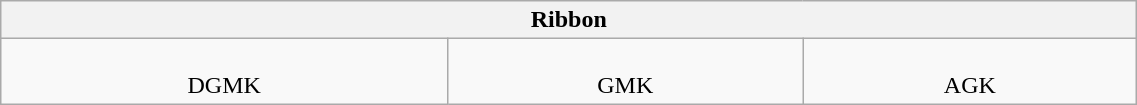<table class="wikitable" width=60%>
<tr>
<th colspan=4>Ribbon</th>
</tr>
<tr>
<td valign=top align=center> <br> DGMK</td>
<td align=center> <br> GMK</td>
<td valign=top align=center> <br> AGK</td>
</tr>
</table>
